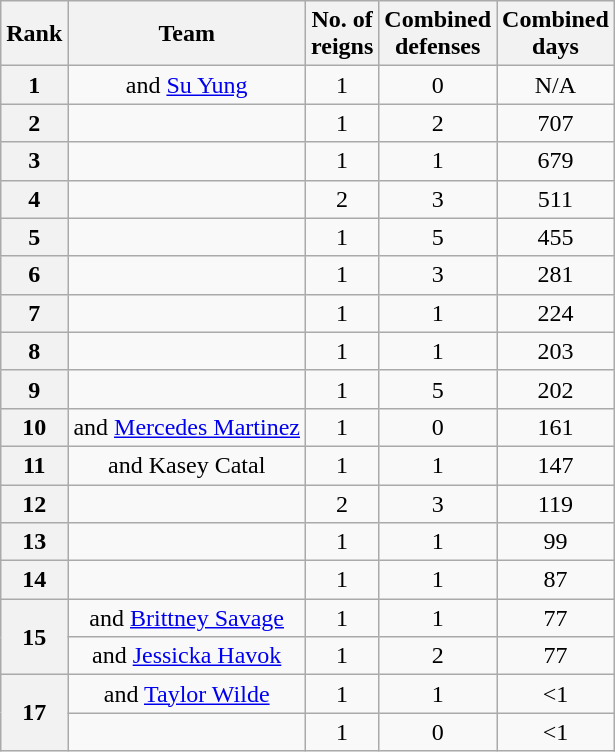<table class="wikitable sortable" style="text-align: center">
<tr>
<th>Rank</th>
<th>Team</th>
<th>No. of<br>reigns</th>
<th>Combined<br>defenses</th>
<th>Combined<br>days</th>
</tr>
<tr>
<th>1</th>
<td> and <a href='#'>Su Yung</a></td>
<td>1</td>
<td>0</td>
<td>N/A</td>
</tr>
<tr>
<th>2</th>
<td><br></td>
<td>1</td>
<td>2</td>
<td>707</td>
</tr>
<tr>
<th>3</th>
<td><br></td>
<td>1</td>
<td>1</td>
<td>679</td>
</tr>
<tr>
<th>4</th>
<td><br></td>
<td>2</td>
<td>3</td>
<td>511</td>
</tr>
<tr>
<th>5</th>
<td><br></td>
<td>1</td>
<td>5</td>
<td>455</td>
</tr>
<tr>
<th>6</th>
<td><br></td>
<td>1</td>
<td>3</td>
<td>281</td>
</tr>
<tr>
<th>7</th>
<td><br></td>
<td>1</td>
<td>1</td>
<td>224</td>
</tr>
<tr>
<th>8</th>
<td><br></td>
<td>1</td>
<td>1</td>
<td>203</td>
</tr>
<tr>
<th>9</th>
<td><br></td>
<td>1</td>
<td>5</td>
<td>202</td>
</tr>
<tr>
<th>10</th>
<td> and <a href='#'>Mercedes Martinez</a></td>
<td>1</td>
<td>0</td>
<td>161</td>
</tr>
<tr>
<th>11</th>
<td> and Kasey Catal</td>
<td>1</td>
<td>1</td>
<td>147</td>
</tr>
<tr>
<th>12</th>
<td><br></td>
<td>2</td>
<td>3</td>
<td>119</td>
</tr>
<tr>
<th>13</th>
<td><br></td>
<td>1</td>
<td>1</td>
<td>99</td>
</tr>
<tr>
<th>14</th>
<td><br></td>
<td>1</td>
<td>1</td>
<td>87</td>
</tr>
<tr>
<th rowspan=2>15</th>
<td> and <a href='#'>Brittney Savage</a></td>
<td>1</td>
<td>1</td>
<td>77</td>
</tr>
<tr>
<td> and <a href='#'>Jessicka Havok</a></td>
<td>1</td>
<td>2</td>
<td>77</td>
</tr>
<tr>
<th rowspan=2>17</th>
<td> and <a href='#'>Taylor Wilde</a></td>
<td>1</td>
<td>1</td>
<td><1</td>
</tr>
<tr>
<td><br></td>
<td>1</td>
<td>0</td>
<td><1</td>
</tr>
</table>
